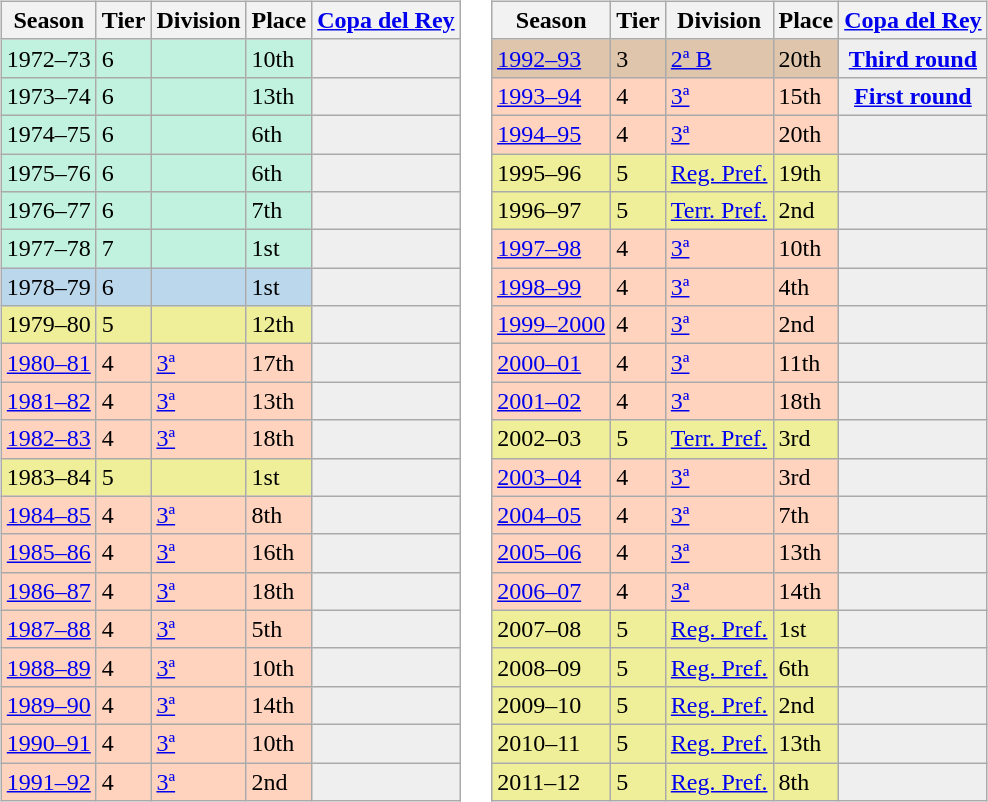<table>
<tr>
<td valign="top" width=0%><br><table class="wikitable">
<tr style="background:#f0f6fa;">
<th>Season</th>
<th>Tier</th>
<th>Division</th>
<th>Place</th>
<th><a href='#'>Copa del Rey</a></th>
</tr>
<tr>
<td style="background:#C0F2DF;">1972–73</td>
<td style="background:#C0F2DF;">6</td>
<td style="background:#C0F2DF;"></td>
<td style="background:#C0F2DF;">10th</td>
<td style="background:#efefef;"></td>
</tr>
<tr>
<td style="background:#C0F2DF;">1973–74</td>
<td style="background:#C0F2DF;">6</td>
<td style="background:#C0F2DF;"></td>
<td style="background:#C0F2DF;">13th</td>
<td style="background:#efefef;"></td>
</tr>
<tr>
<td style="background:#C0F2DF;">1974–75</td>
<td style="background:#C0F2DF;">6</td>
<td style="background:#C0F2DF;"></td>
<td style="background:#C0F2DF;">6th</td>
<td style="background:#efefef;"></td>
</tr>
<tr>
<td style="background:#C0F2DF;">1975–76</td>
<td style="background:#C0F2DF;">6</td>
<td style="background:#C0F2DF;"></td>
<td style="background:#C0F2DF;">6th</td>
<td style="background:#efefef;"></td>
</tr>
<tr>
<td style="background:#C0F2DF;">1976–77</td>
<td style="background:#C0F2DF;">6</td>
<td style="background:#C0F2DF;"></td>
<td style="background:#C0F2DF;">7th</td>
<td style="background:#efefef;"></td>
</tr>
<tr>
<td style="background:#C0F2DF;">1977–78</td>
<td style="background:#C0F2DF;">7</td>
<td style="background:#C0F2DF;"></td>
<td style="background:#C0F2DF;">1st</td>
<td style="background:#efefef;"></td>
</tr>
<tr>
<td style="background:#BBD7EC;">1978–79</td>
<td style="background:#BBD7EC;">6</td>
<td style="background:#BBD7EC;"></td>
<td style="background:#BBD7EC;">1st</td>
<td style="background:#efefef;"></td>
</tr>
<tr>
<td style="background:#EFEF99;">1979–80</td>
<td style="background:#EFEF99;">5</td>
<td style="background:#EFEF99;"></td>
<td style="background:#EFEF99;">12th</td>
<td style="background:#efefef;"></td>
</tr>
<tr>
<td style="background:#FFD3BD;"><a href='#'>1980–81</a></td>
<td style="background:#FFD3BD;">4</td>
<td style="background:#FFD3BD;"><a href='#'>3ª</a></td>
<td style="background:#FFD3BD;">17th</td>
<th style="background:#efefef;"></th>
</tr>
<tr>
<td style="background:#FFD3BD;"><a href='#'>1981–82</a></td>
<td style="background:#FFD3BD;">4</td>
<td style="background:#FFD3BD;"><a href='#'>3ª</a></td>
<td style="background:#FFD3BD;">13th</td>
<th style="background:#efefef;"></th>
</tr>
<tr>
<td style="background:#FFD3BD;"><a href='#'>1982–83</a></td>
<td style="background:#FFD3BD;">4</td>
<td style="background:#FFD3BD;"><a href='#'>3ª</a></td>
<td style="background:#FFD3BD;">18th</td>
<th style="background:#efefef;"></th>
</tr>
<tr>
<td style="background:#EFEF99;">1983–84</td>
<td style="background:#EFEF99;">5</td>
<td style="background:#EFEF99;"></td>
<td style="background:#EFEF99;">1st</td>
<th style="background:#efefef;"></th>
</tr>
<tr>
<td style="background:#FFD3BD;"><a href='#'>1984–85</a></td>
<td style="background:#FFD3BD;">4</td>
<td style="background:#FFD3BD;"><a href='#'>3ª</a></td>
<td style="background:#FFD3BD;">8th</td>
<th style="background:#efefef;"></th>
</tr>
<tr>
<td style="background:#FFD3BD;"><a href='#'>1985–86</a></td>
<td style="background:#FFD3BD;">4</td>
<td style="background:#FFD3BD;"><a href='#'>3ª</a></td>
<td style="background:#FFD3BD;">16th</td>
<th style="background:#efefef;"></th>
</tr>
<tr>
<td style="background:#FFD3BD;"><a href='#'>1986–87</a></td>
<td style="background:#FFD3BD;">4</td>
<td style="background:#FFD3BD;"><a href='#'>3ª</a></td>
<td style="background:#FFD3BD;">18th</td>
<th style="background:#efefef;"></th>
</tr>
<tr>
<td style="background:#FFD3BD;"><a href='#'>1987–88</a></td>
<td style="background:#FFD3BD;">4</td>
<td style="background:#FFD3BD;"><a href='#'>3ª</a></td>
<td style="background:#FFD3BD;">5th</td>
<th style="background:#efefef;"></th>
</tr>
<tr>
<td style="background:#FFD3BD;"><a href='#'>1988–89</a></td>
<td style="background:#FFD3BD;">4</td>
<td style="background:#FFD3BD;"><a href='#'>3ª</a></td>
<td style="background:#FFD3BD;">10th</td>
<th style="background:#efefef;"></th>
</tr>
<tr>
<td style="background:#FFD3BD;"><a href='#'>1989–90</a></td>
<td style="background:#FFD3BD;">4</td>
<td style="background:#FFD3BD;"><a href='#'>3ª</a></td>
<td style="background:#FFD3BD;">14th</td>
<th style="background:#efefef;"></th>
</tr>
<tr>
<td style="background:#FFD3BD;"><a href='#'>1990–91</a></td>
<td style="background:#FFD3BD;">4</td>
<td style="background:#FFD3BD;"><a href='#'>3ª</a></td>
<td style="background:#FFD3BD;">10th</td>
<th style="background:#efefef;"></th>
</tr>
<tr>
<td style="background:#FFD3BD;"><a href='#'>1991–92</a></td>
<td style="background:#FFD3BD;">4</td>
<td style="background:#FFD3BD;"><a href='#'>3ª</a></td>
<td style="background:#FFD3BD;">2nd</td>
<th style="background:#efefef;"></th>
</tr>
</table>
</td>
<td valign="top" width=0%><br><table class="wikitable">
<tr style="background:#f0f6fa;">
<th>Season</th>
<th>Tier</th>
<th>Division</th>
<th>Place</th>
<th><a href='#'>Copa del Rey</a></th>
</tr>
<tr>
<td style="background:#DEC5AB;"><a href='#'>1992–93</a></td>
<td style="background:#DEC5AB;">3</td>
<td style="background:#DEC5AB;"><a href='#'>2ª B</a></td>
<td style="background:#DEC5AB;">20th</td>
<th style="background:#efefef;"><a href='#'>Third round</a></th>
</tr>
<tr>
<td style="background:#FFD3BD;"><a href='#'>1993–94</a></td>
<td style="background:#FFD3BD;">4</td>
<td style="background:#FFD3BD;"><a href='#'>3ª</a></td>
<td style="background:#FFD3BD;">15th</td>
<th style="background:#efefef;"><a href='#'>First round</a></th>
</tr>
<tr>
<td style="background:#FFD3BD;"><a href='#'>1994–95</a></td>
<td style="background:#FFD3BD;">4</td>
<td style="background:#FFD3BD;"><a href='#'>3ª</a></td>
<td style="background:#FFD3BD;">20th</td>
<th style="background:#efefef;"></th>
</tr>
<tr>
<td style="background:#EFEF99;">1995–96</td>
<td style="background:#EFEF99;">5</td>
<td style="background:#EFEF99;"><a href='#'>Reg. Pref.</a></td>
<td style="background:#EFEF99;">19th</td>
<th style="background:#efefef;"></th>
</tr>
<tr>
<td style="background:#EFEF99;">1996–97</td>
<td style="background:#EFEF99;">5</td>
<td style="background:#EFEF99;"><a href='#'>Terr. Pref.</a></td>
<td style="background:#EFEF99;">2nd</td>
<th style="background:#efefef;"></th>
</tr>
<tr>
<td style="background:#FFD3BD;"><a href='#'>1997–98</a></td>
<td style="background:#FFD3BD;">4</td>
<td style="background:#FFD3BD;"><a href='#'>3ª</a></td>
<td style="background:#FFD3BD;">10th</td>
<th style="background:#efefef;"></th>
</tr>
<tr>
<td style="background:#FFD3BD;"><a href='#'>1998–99</a></td>
<td style="background:#FFD3BD;">4</td>
<td style="background:#FFD3BD;"><a href='#'>3ª</a></td>
<td style="background:#FFD3BD;">4th</td>
<th style="background:#efefef;"></th>
</tr>
<tr>
<td style="background:#FFD3BD;"><a href='#'>1999–2000</a></td>
<td style="background:#FFD3BD;">4</td>
<td style="background:#FFD3BD;"><a href='#'>3ª</a></td>
<td style="background:#FFD3BD;">2nd</td>
<th style="background:#efefef;"></th>
</tr>
<tr>
<td style="background:#FFD3BD;"><a href='#'>2000–01</a></td>
<td style="background:#FFD3BD;">4</td>
<td style="background:#FFD3BD;"><a href='#'>3ª</a></td>
<td style="background:#FFD3BD;">11th</td>
<th style="background:#efefef;"></th>
</tr>
<tr>
<td style="background:#FFD3BD;"><a href='#'>2001–02</a></td>
<td style="background:#FFD3BD;">4</td>
<td style="background:#FFD3BD;"><a href='#'>3ª</a></td>
<td style="background:#FFD3BD;">18th</td>
<th style="background:#efefef;"></th>
</tr>
<tr>
<td style="background:#EFEF99;">2002–03</td>
<td style="background:#EFEF99;">5</td>
<td style="background:#EFEF99;"><a href='#'>Terr. Pref.</a></td>
<td style="background:#EFEF99;">3rd</td>
<th style="background:#efefef;"></th>
</tr>
<tr>
<td style="background:#FFD3BD;"><a href='#'>2003–04</a></td>
<td style="background:#FFD3BD;">4</td>
<td style="background:#FFD3BD;"><a href='#'>3ª</a></td>
<td style="background:#FFD3BD;">3rd</td>
<th style="background:#efefef;"></th>
</tr>
<tr>
<td style="background:#FFD3BD;"><a href='#'>2004–05</a></td>
<td style="background:#FFD3BD;">4</td>
<td style="background:#FFD3BD;"><a href='#'>3ª</a></td>
<td style="background:#FFD3BD;">7th</td>
<th style="background:#efefef;"></th>
</tr>
<tr>
<td style="background:#FFD3BD;"><a href='#'>2005–06</a></td>
<td style="background:#FFD3BD;">4</td>
<td style="background:#FFD3BD;"><a href='#'>3ª</a></td>
<td style="background:#FFD3BD;">13th</td>
<th style="background:#efefef;"></th>
</tr>
<tr>
<td style="background:#FFD3BD;"><a href='#'>2006–07</a></td>
<td style="background:#FFD3BD;">4</td>
<td style="background:#FFD3BD;"><a href='#'>3ª</a></td>
<td style="background:#FFD3BD;">14th</td>
<th style="background:#efefef;"></th>
</tr>
<tr>
<td style="background:#EFEF99;">2007–08</td>
<td style="background:#EFEF99;">5</td>
<td style="background:#EFEF99;"><a href='#'>Reg. Pref.</a></td>
<td style="background:#EFEF99;">1st</td>
<th style="background:#efefef;"></th>
</tr>
<tr>
<td style="background:#EFEF99;">2008–09</td>
<td style="background:#EFEF99;">5</td>
<td style="background:#EFEF99;"><a href='#'>Reg. Pref.</a></td>
<td style="background:#EFEF99;">6th</td>
<th style="background:#efefef;"></th>
</tr>
<tr>
<td style="background:#EFEF99;">2009–10</td>
<td style="background:#EFEF99;">5</td>
<td style="background:#EFEF99;"><a href='#'>Reg. Pref.</a></td>
<td style="background:#EFEF99;">2nd</td>
<th style="background:#efefef;"></th>
</tr>
<tr>
<td style="background:#EFEF99;">2010–11</td>
<td style="background:#EFEF99;">5</td>
<td style="background:#EFEF99;"><a href='#'>Reg. Pref.</a></td>
<td style="background:#EFEF99;">13th</td>
<th style="background:#efefef;"></th>
</tr>
<tr>
<td style="background:#EFEF99;">2011–12</td>
<td style="background:#EFEF99;">5</td>
<td style="background:#EFEF99;"><a href='#'>Reg. Pref.</a></td>
<td style="background:#EFEF99;">8th</td>
<th style="background:#efefef;"></th>
</tr>
</table>
</td>
</tr>
</table>
